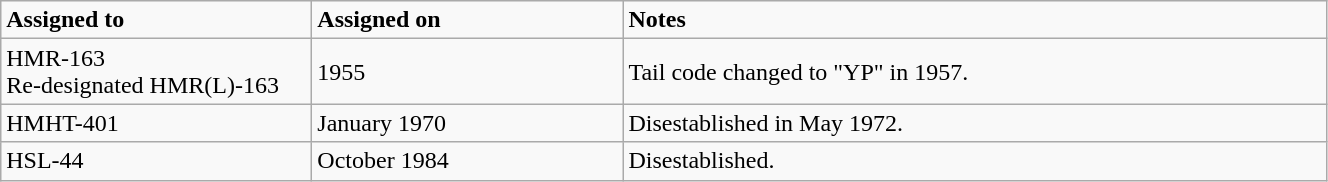<table class="wikitable" style="width: 70%;">
<tr>
<td style="width: 200px;"><strong>Assigned to</strong></td>
<td style="width: 200px;"><strong>Assigned on</strong></td>
<td><strong>Notes</strong></td>
</tr>
<tr>
<td>HMR-163<br>Re-designated HMR(L)-163</td>
<td>1955</td>
<td>Tail code changed to "YP" in 1957.</td>
</tr>
<tr>
<td>HMHT-401</td>
<td>January 1970</td>
<td>Disestablished in May 1972.</td>
</tr>
<tr>
<td>HSL-44</td>
<td>October 1984</td>
<td>Disestablished.</td>
</tr>
</table>
